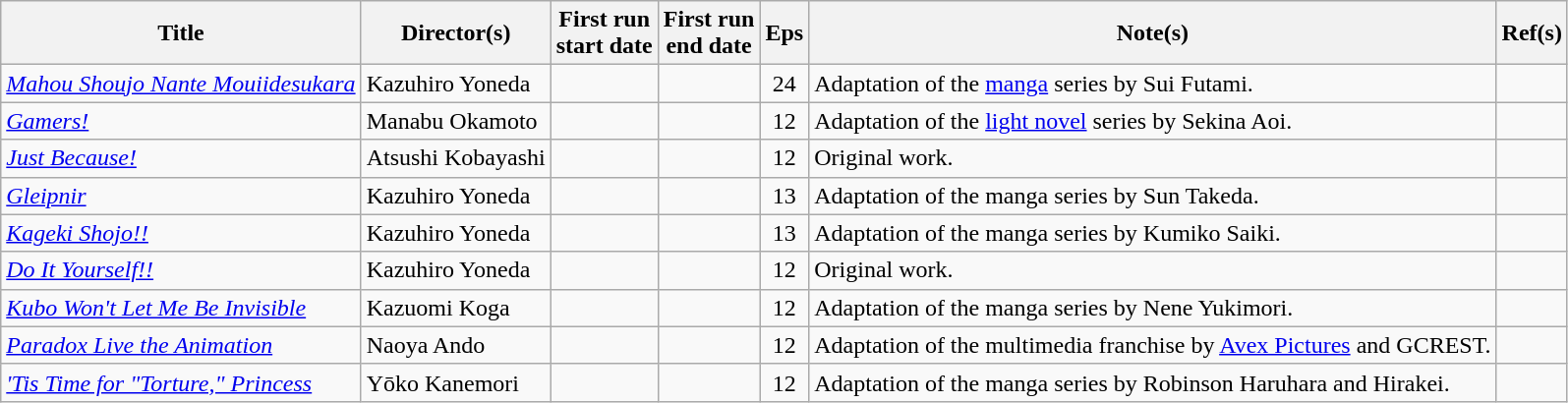<table class="wikitable sortable">
<tr>
<th scope="col">Title</th>
<th scope="col">Director(s)</th>
<th scope="col">First run<br>start date</th>
<th scope="col">First run<br>end date</th>
<th scope="col" class="unsortable">Eps</th>
<th scope="col" class="unsortable">Note(s)</th>
<th scope="col" class="unsortable">Ref(s)</th>
</tr>
<tr>
<td><em><a href='#'>Mahou Shoujo Nante Mouiidesukara</a></em></td>
<td>Kazuhiro Yoneda</td>
<td></td>
<td></td>
<td style="text-align:center">24</td>
<td>Adaptation of the <a href='#'>manga</a> series by Sui Futami.</td>
<td style="text-align:center"></td>
</tr>
<tr>
<td><em><a href='#'>Gamers!</a></em></td>
<td>Manabu Okamoto</td>
<td></td>
<td></td>
<td style="text-align:center">12</td>
<td>Adaptation of the <a href='#'>light novel</a> series by Sekina Aoi.</td>
<td style="text-align:center"></td>
</tr>
<tr>
<td><em><a href='#'>Just Because!</a></em></td>
<td>Atsushi Kobayashi</td>
<td></td>
<td></td>
<td style="text-align:center">12</td>
<td>Original work.</td>
<td style="text-align:center"></td>
</tr>
<tr>
<td><em><a href='#'>Gleipnir</a></em></td>
<td>Kazuhiro Yoneda</td>
<td></td>
<td></td>
<td style="text-align:center">13</td>
<td>Adaptation of the manga series by Sun Takeda.</td>
<td style="text-align:center"></td>
</tr>
<tr>
<td><em><a href='#'>Kageki Shojo!!</a></em></td>
<td>Kazuhiro Yoneda</td>
<td></td>
<td></td>
<td style="text-align:center">13</td>
<td>Adaptation of the manga series by Kumiko Saiki.</td>
<td style="text-align:center"></td>
</tr>
<tr>
<td><em><a href='#'>Do It Yourself!!</a></em></td>
<td>Kazuhiro Yoneda</td>
<td></td>
<td></td>
<td style="text-align:center">12</td>
<td>Original work.</td>
<td style="text-align:center"></td>
</tr>
<tr>
<td><em><a href='#'>Kubo Won't Let Me Be Invisible</a></em></td>
<td>Kazuomi Koga</td>
<td></td>
<td></td>
<td style="text-align:center">12</td>
<td>Adaptation of the manga series by Nene Yukimori.</td>
<td style="text-align:center"></td>
</tr>
<tr>
<td><em><a href='#'>Paradox Live the Animation</a></em></td>
<td>Naoya Ando</td>
<td></td>
<td></td>
<td style="text-align:center">12</td>
<td>Adaptation of the multimedia franchise by <a href='#'>Avex Pictures</a> and GCREST.</td>
<td style="text-align:center"></td>
</tr>
<tr>
<td><em><a href='#'>'Tis Time for "Torture," Princess</a></em></td>
<td>Yōko Kanemori</td>
<td></td>
<td></td>
<td style="text-align:center">12</td>
<td>Adaptation of the manga series by Robinson Haruhara and Hirakei.</td>
<td style="text-align:center"></td>
</tr>
</table>
